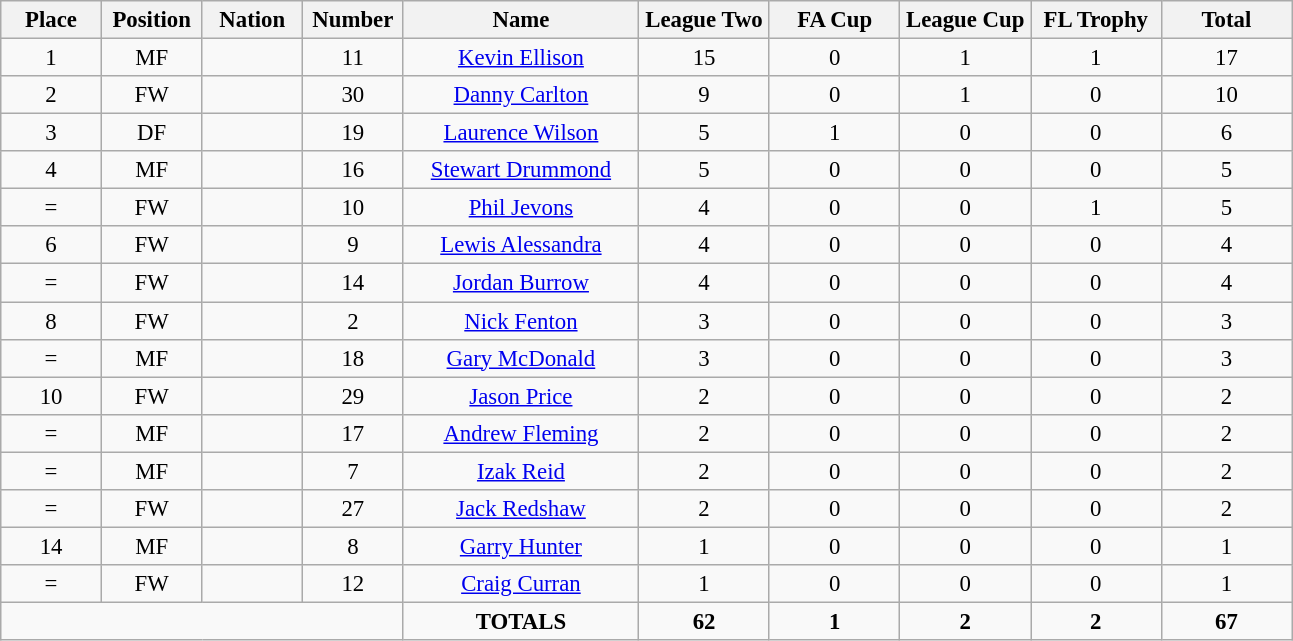<table class="wikitable" style="font-size: 95%; text-align: center;">
<tr>
<th width=60>Place</th>
<th width=60>Position</th>
<th width=60>Nation</th>
<th width=60>Number</th>
<th width=150>Name</th>
<th width=80>League Two</th>
<th width=80>FA Cup</th>
<th width=80>League Cup</th>
<th width=80>FL Trophy</th>
<th width=80><strong>Total</strong></th>
</tr>
<tr>
<td>1</td>
<td>MF</td>
<td></td>
<td>11</td>
<td><a href='#'>Kevin Ellison</a></td>
<td>15</td>
<td>0</td>
<td>1</td>
<td>1</td>
<td>17</td>
</tr>
<tr>
<td>2</td>
<td>FW</td>
<td></td>
<td>30</td>
<td><a href='#'>Danny Carlton</a></td>
<td>9</td>
<td>0</td>
<td>1</td>
<td>0</td>
<td>10</td>
</tr>
<tr>
<td>3</td>
<td>DF</td>
<td></td>
<td>19</td>
<td><a href='#'>Laurence Wilson</a></td>
<td>5</td>
<td>1</td>
<td>0</td>
<td>0</td>
<td>6</td>
</tr>
<tr>
<td>4</td>
<td>MF</td>
<td></td>
<td>16</td>
<td><a href='#'>Stewart Drummond</a></td>
<td>5</td>
<td>0</td>
<td>0</td>
<td>0</td>
<td>5</td>
</tr>
<tr>
<td>=</td>
<td>FW</td>
<td></td>
<td>10</td>
<td><a href='#'>Phil Jevons</a></td>
<td>4</td>
<td>0</td>
<td>0</td>
<td>1</td>
<td>5</td>
</tr>
<tr>
<td>6</td>
<td>FW</td>
<td></td>
<td>9</td>
<td><a href='#'>Lewis Alessandra</a></td>
<td>4</td>
<td>0</td>
<td>0</td>
<td>0</td>
<td>4</td>
</tr>
<tr>
<td>=</td>
<td>FW</td>
<td></td>
<td>14</td>
<td><a href='#'>Jordan Burrow</a></td>
<td>4</td>
<td>0</td>
<td>0</td>
<td>0</td>
<td>4</td>
</tr>
<tr>
<td>8</td>
<td>FW</td>
<td></td>
<td>2</td>
<td><a href='#'>Nick Fenton</a></td>
<td>3</td>
<td>0</td>
<td>0</td>
<td>0</td>
<td>3</td>
</tr>
<tr>
<td>=</td>
<td>MF</td>
<td></td>
<td>18</td>
<td><a href='#'>Gary McDonald</a></td>
<td>3</td>
<td>0</td>
<td>0</td>
<td>0</td>
<td>3</td>
</tr>
<tr>
<td>10</td>
<td>FW</td>
<td></td>
<td>29</td>
<td><a href='#'>Jason Price</a></td>
<td>2</td>
<td>0</td>
<td>0</td>
<td>0</td>
<td>2</td>
</tr>
<tr>
<td>=</td>
<td>MF</td>
<td></td>
<td>17</td>
<td><a href='#'>Andrew Fleming</a></td>
<td>2</td>
<td>0</td>
<td>0</td>
<td>0</td>
<td>2</td>
</tr>
<tr>
<td>=</td>
<td>MF</td>
<td></td>
<td>7</td>
<td><a href='#'>Izak Reid</a></td>
<td>2</td>
<td>0</td>
<td>0</td>
<td>0</td>
<td>2</td>
</tr>
<tr>
<td>=</td>
<td>FW</td>
<td></td>
<td>27</td>
<td><a href='#'>Jack Redshaw</a></td>
<td>2</td>
<td>0</td>
<td>0</td>
<td>0</td>
<td>2</td>
</tr>
<tr>
<td>14</td>
<td>MF</td>
<td></td>
<td>8</td>
<td><a href='#'>Garry Hunter</a></td>
<td>1</td>
<td>0</td>
<td>0</td>
<td>0</td>
<td>1</td>
</tr>
<tr>
<td>=</td>
<td>FW</td>
<td></td>
<td>12</td>
<td><a href='#'>Craig Curran</a></td>
<td>1</td>
<td>0</td>
<td>0</td>
<td>0</td>
<td>1</td>
</tr>
<tr>
<td colspan="4"></td>
<td><strong>TOTALS</strong></td>
<td><strong>62</strong></td>
<td><strong>1</strong></td>
<td><strong>2</strong></td>
<td><strong>2</strong></td>
<td><strong>67</strong></td>
</tr>
</table>
